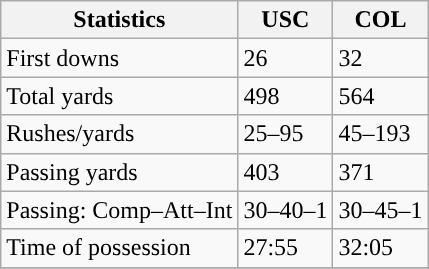<table class="wikitable" style="float: left;">
<tr>
<th>Statistics</th>
<th>USC</th>
<th>COL</th>
</tr>
<tr>
<td>First downs</td>
<td>26</td>
<td>32</td>
</tr>
<tr>
<td>Total yards</td>
<td>498</td>
<td>564</td>
</tr>
<tr>
<td>Rushes/yards</td>
<td>25–95</td>
<td>45–193</td>
</tr>
<tr>
<td>Passing yards</td>
<td>403</td>
<td>371</td>
</tr>
<tr>
<td>Passing: Comp–Att–Int</td>
<td>30–40–1</td>
<td>30–45–1</td>
</tr>
<tr>
<td>Time of possession</td>
<td>27:55</td>
<td>32:05</td>
</tr>
<tr>
</tr>
</table>
